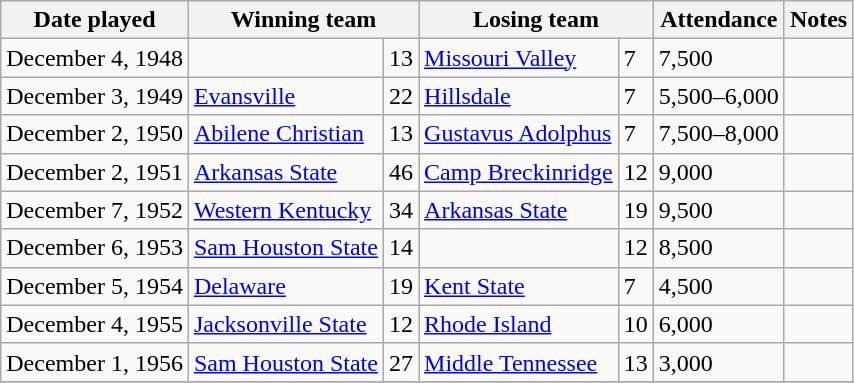<table class="wikitable">
<tr>
<th>Date played</th>
<th colspan="2">Winning team</th>
<th colspan="2">Losing team</th>
<th>Attendance</th>
<th>Notes</th>
</tr>
<tr>
<td>December 4, 1948</td>
<td></td>
<td>13</td>
<td><a href='#'>Missouri Valley</a></td>
<td>7</td>
<td>7,500</td>
<td></td>
</tr>
<tr>
<td>December 3, 1949</td>
<td><a href='#'>Evansville</a></td>
<td>22</td>
<td><a href='#'>Hillsdale</a></td>
<td>7</td>
<td>5,500–6,000</td>
<td></td>
</tr>
<tr>
<td>December 2, 1950</td>
<td><a href='#'>Abilene Christian</a></td>
<td>13</td>
<td><a href='#'>Gustavus Adolphus</a></td>
<td>7</td>
<td>7,500–8,000</td>
<td></td>
</tr>
<tr>
<td>December 2, 1951</td>
<td><a href='#'>Arkansas State</a></td>
<td>46</td>
<td><a href='#'>Camp Breckinridge</a></td>
<td>12</td>
<td>9,000</td>
<td></td>
</tr>
<tr>
<td>December 7, 1952</td>
<td><a href='#'>Western Kentucky</a></td>
<td>34</td>
<td><a href='#'>Arkansas State</a></td>
<td>19</td>
<td>9,500</td>
<td></td>
</tr>
<tr>
<td>December 6, 1953</td>
<td><a href='#'>Sam Houston State</a></td>
<td>14</td>
<td></td>
<td>12</td>
<td>8,500</td>
<td></td>
</tr>
<tr>
<td>December 5, 1954</td>
<td><a href='#'>Delaware</a></td>
<td>19</td>
<td><a href='#'>Kent State</a></td>
<td>7</td>
<td>4,500</td>
<td></td>
</tr>
<tr>
<td>December 4, 1955</td>
<td><a href='#'>Jacksonville State</a></td>
<td>12</td>
<td><a href='#'>Rhode Island</a></td>
<td>10</td>
<td>6,000</td>
<td></td>
</tr>
<tr>
<td>December 1, 1956</td>
<td><a href='#'>Sam Houston State</a></td>
<td>27</td>
<td><a href='#'>Middle Tennessee</a></td>
<td>13</td>
<td>3,000</td>
<td></td>
</tr>
<tr>
</tr>
</table>
